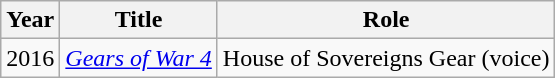<table class="wikitable sortable">
<tr>
<th>Year</th>
<th>Title</th>
<th>Role</th>
</tr>
<tr>
<td>2016</td>
<td><em><a href='#'>Gears of War 4</a></em></td>
<td>House of Sovereigns Gear (voice)</td>
</tr>
</table>
